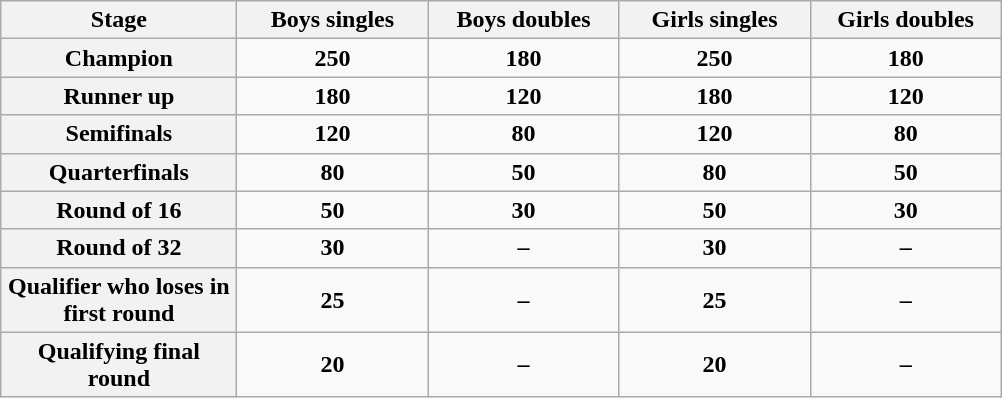<table class=wikitable style="text-align:center; font-weight:bold; margin:1em auto;">
<tr>
<th width=150>Stage</th>
<th width=120>Boys singles</th>
<th width=120>Boys doubles</th>
<th width=120>Girls singles</th>
<th width=120>Girls doubles</th>
</tr>
<tr>
<th>Champion</th>
<td>250</td>
<td>180</td>
<td>250</td>
<td>180</td>
</tr>
<tr>
<th>Runner up</th>
<td>180</td>
<td>120</td>
<td>180</td>
<td>120</td>
</tr>
<tr>
<th>Semifinals</th>
<td>120</td>
<td>80</td>
<td>120</td>
<td>80</td>
</tr>
<tr>
<th>Quarterfinals</th>
<td>80</td>
<td>50</td>
<td>80</td>
<td>50</td>
</tr>
<tr>
<th>Round of 16</th>
<td>50</td>
<td>30</td>
<td>50</td>
<td>30</td>
</tr>
<tr>
<th>Round of 32</th>
<td>30</td>
<td>–</td>
<td>30</td>
<td>–</td>
</tr>
<tr>
<th>Qualifier who loses in first round</th>
<td>25</td>
<td>–</td>
<td>25</td>
<td>–</td>
</tr>
<tr>
<th>Qualifying final round</th>
<td>20</td>
<td>–</td>
<td>20</td>
<td>–</td>
</tr>
</table>
